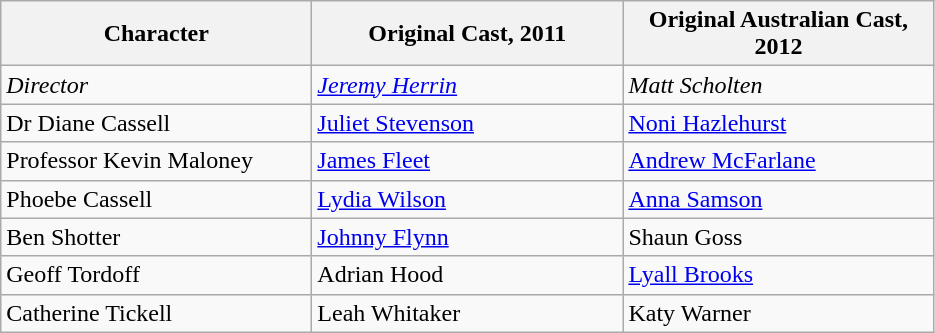<table class="wikitable">
<tr>
<th scope="col" width="200">Character</th>
<th scope="col" width="200">Original Cast, 2011</th>
<th scope="col" width="200">Original Australian Cast, 2012</th>
</tr>
<tr>
<td><em>Director</em></td>
<td><em><a href='#'>Jeremy Herrin</a></em></td>
<td><em>Matt Scholten</em></td>
</tr>
<tr>
<td>Dr Diane Cassell</td>
<td><a href='#'>Juliet Stevenson</a></td>
<td><a href='#'>Noni Hazlehurst</a></td>
</tr>
<tr>
<td>Professor Kevin Maloney</td>
<td><a href='#'>James Fleet</a></td>
<td><a href='#'>Andrew McFarlane</a></td>
</tr>
<tr>
<td>Phoebe Cassell</td>
<td><a href='#'>Lydia Wilson</a></td>
<td><a href='#'>Anna Samson</a></td>
</tr>
<tr>
<td>Ben Shotter</td>
<td><a href='#'>Johnny Flynn</a></td>
<td>Shaun Goss</td>
</tr>
<tr>
<td>Geoff Tordoff</td>
<td>Adrian Hood</td>
<td><a href='#'>Lyall Brooks</a></td>
</tr>
<tr>
<td>Catherine Tickell</td>
<td>Leah Whitaker</td>
<td>Katy Warner</td>
</tr>
</table>
